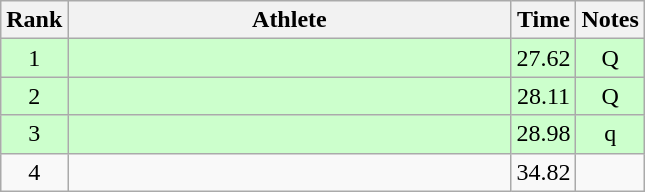<table class="wikitable" style="text-align:center">
<tr>
<th>Rank</th>
<th Style="width:18em">Athlete</th>
<th>Time</th>
<th>Notes</th>
</tr>
<tr style="background:#cfc">
<td>1</td>
<td style="text-align:left"></td>
<td>27.62</td>
<td>Q</td>
</tr>
<tr style="background:#cfc">
<td>2</td>
<td style="text-align:left"></td>
<td>28.11</td>
<td>Q</td>
</tr>
<tr style="background:#cfc">
<td>3</td>
<td style="text-align:left"></td>
<td>28.98</td>
<td>q</td>
</tr>
<tr>
<td>4</td>
<td style="text-align:left"></td>
<td>34.82</td>
<td></td>
</tr>
</table>
